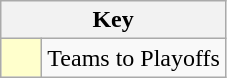<table class="wikitable" style="text-align: center;">
<tr>
<th colspan=2>Key</th>
</tr>
<tr>
<td style="background:#ffffcc; width:20px;"></td>
<td align=left>Teams to Playoffs</td>
</tr>
</table>
